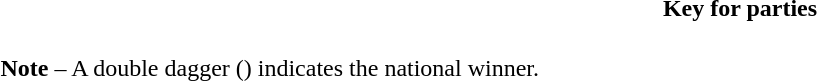<table class="toccolours" style="width:62em">
<tr>
<th>Key for parties</th>
</tr>
<tr>
<td><br>




















<strong>Note</strong> – A double dagger () indicates the national winner.</td>
</tr>
</table>
